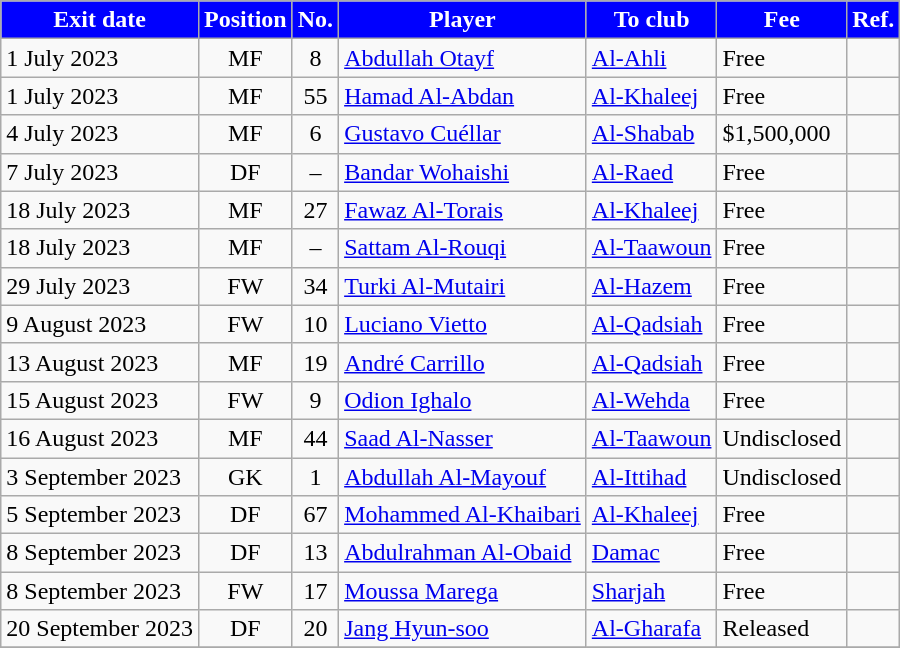<table class="wikitable sortable">
<tr>
<th style="background:blue; color:white;"><strong>Exit date</strong></th>
<th style="background:blue; color:white;"><strong>Position</strong></th>
<th style="background:blue; color:white;"><strong>No.</strong></th>
<th style="background:blue; color:white;"><strong>Player</strong></th>
<th style="background:blue; color:white;"><strong>To club</strong></th>
<th style="background:blue; color:white;"><strong>Fee</strong></th>
<th style="background:blue; color:white;"><strong>Ref.</strong></th>
</tr>
<tr>
<td>1 July 2023</td>
<td style="text-align:center;">MF</td>
<td style="text-align:center;">8</td>
<td style="text-align:left;"> <a href='#'>Abdullah Otayf</a></td>
<td style="text-align:left;"> <a href='#'>Al-Ahli</a></td>
<td>Free</td>
<td></td>
</tr>
<tr>
<td>1 July 2023</td>
<td style="text-align:center;">MF</td>
<td style="text-align:center;">55</td>
<td style="text-align:left;"> <a href='#'>Hamad Al-Abdan</a></td>
<td style="text-align:left;"> <a href='#'>Al-Khaleej</a></td>
<td>Free</td>
<td></td>
</tr>
<tr>
<td>4 July 2023</td>
<td style="text-align:center;">MF</td>
<td style="text-align:center;">6</td>
<td style="text-align:left;"> <a href='#'>Gustavo Cuéllar</a></td>
<td style="text-align:left;"> <a href='#'>Al-Shabab</a></td>
<td>$1,500,000</td>
<td></td>
</tr>
<tr>
<td>7 July 2023</td>
<td style="text-align:center;">DF</td>
<td style="text-align:center;">–</td>
<td style="text-align:left;"> <a href='#'>Bandar Wohaishi</a></td>
<td style="text-align:left;"> <a href='#'>Al-Raed</a></td>
<td>Free</td>
<td></td>
</tr>
<tr>
<td>18 July 2023</td>
<td style="text-align:center;">MF</td>
<td style="text-align:center;">27</td>
<td style="text-align:left;"> <a href='#'>Fawaz Al-Torais</a></td>
<td style="text-align:left;"> <a href='#'>Al-Khaleej</a></td>
<td>Free</td>
<td></td>
</tr>
<tr>
<td>18 July 2023</td>
<td style="text-align:center;">MF</td>
<td style="text-align:center;">–</td>
<td style="text-align:left;"> <a href='#'>Sattam Al-Rouqi</a></td>
<td style="text-align:left;"> <a href='#'>Al-Taawoun</a></td>
<td>Free</td>
<td></td>
</tr>
<tr>
<td>29 July 2023</td>
<td style="text-align:center;">FW</td>
<td style="text-align:center;">34</td>
<td style="text-align:left;"> <a href='#'>Turki Al-Mutairi</a></td>
<td style="text-align:left;"> <a href='#'>Al-Hazem</a></td>
<td>Free</td>
<td></td>
</tr>
<tr>
<td>9 August 2023</td>
<td style="text-align:center;">FW</td>
<td style="text-align:center;">10</td>
<td style="text-align:left;"> <a href='#'>Luciano Vietto</a></td>
<td style="text-align:left;"> <a href='#'>Al-Qadsiah</a></td>
<td>Free</td>
<td></td>
</tr>
<tr>
<td>13 August 2023</td>
<td style="text-align:center;">MF</td>
<td style="text-align:center;">19</td>
<td style="text-align:left;"> <a href='#'>André Carrillo</a></td>
<td style="text-align:left;"> <a href='#'>Al-Qadsiah</a></td>
<td>Free</td>
<td></td>
</tr>
<tr>
<td>15 August 2023</td>
<td style="text-align:center;">FW</td>
<td style="text-align:center;">9</td>
<td style="text-align:left;"> <a href='#'>Odion Ighalo</a></td>
<td style="text-align:left;"> <a href='#'>Al-Wehda</a></td>
<td>Free</td>
<td></td>
</tr>
<tr>
<td>16 August 2023</td>
<td style="text-align:center;">MF</td>
<td style="text-align:center;">44</td>
<td style="text-align:left;"> <a href='#'>Saad Al-Nasser</a></td>
<td style="text-align:left;"> <a href='#'>Al-Taawoun</a></td>
<td>Undisclosed</td>
<td></td>
</tr>
<tr>
<td>3 September 2023</td>
<td style="text-align:center;">GK</td>
<td style="text-align:center;">1</td>
<td style="text-align:left;"> <a href='#'>Abdullah Al-Mayouf</a></td>
<td style="text-align:left;"> <a href='#'>Al-Ittihad</a></td>
<td>Undisclosed</td>
<td></td>
</tr>
<tr>
<td>5 September 2023</td>
<td style="text-align:center;">DF</td>
<td style="text-align:center;">67</td>
<td style="text-align:left;"> <a href='#'>Mohammed Al-Khaibari</a></td>
<td style="text-align:left;"> <a href='#'>Al-Khaleej</a></td>
<td>Free</td>
<td></td>
</tr>
<tr>
<td>8 September 2023</td>
<td style="text-align:center;">DF</td>
<td style="text-align:center;">13</td>
<td style="text-align:left;"> <a href='#'>Abdulrahman Al-Obaid</a></td>
<td style="text-align:left;"> <a href='#'>Damac</a></td>
<td>Free</td>
<td></td>
</tr>
<tr>
<td>8 September 2023</td>
<td style="text-align:center;">FW</td>
<td style="text-align:center;">17</td>
<td style="text-align:left;"> <a href='#'>Moussa Marega</a></td>
<td style="text-align:left;"> <a href='#'>Sharjah</a></td>
<td>Free</td>
<td></td>
</tr>
<tr>
<td>20 September 2023</td>
<td style="text-align:center;">DF</td>
<td style="text-align:center;">20</td>
<td style="text-align:left;"> <a href='#'>Jang Hyun-soo</a></td>
<td style="text-align:left;"> <a href='#'>Al-Gharafa</a></td>
<td>Released</td>
<td></td>
</tr>
<tr>
</tr>
</table>
